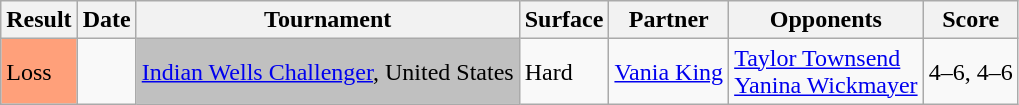<table class="sortable wikitable">
<tr>
<th>Result</th>
<th>Date</th>
<th>Tournament</th>
<th>Surface</th>
<th>Partner</th>
<th>Opponents</th>
<th class="unsortable">Score</th>
</tr>
<tr>
<td style="background:#ffa07a;">Loss</td>
<td><a href='#'></a></td>
<td bgcolor="silver"><a href='#'>Indian Wells Challenger</a>, United States</td>
<td>Hard</td>
<td> <a href='#'>Vania King</a></td>
<td> <a href='#'>Taylor Townsend</a> <br>  <a href='#'>Yanina Wickmayer</a></td>
<td>4–6, 4–6</td>
</tr>
</table>
